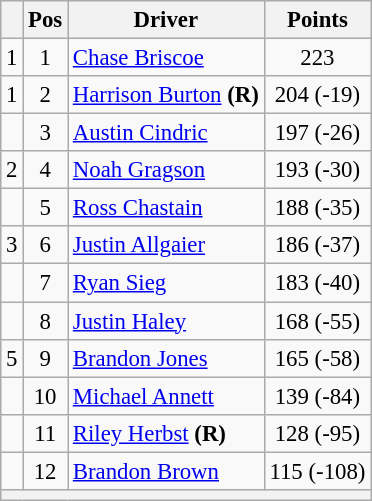<table class="wikitable" style="font-size: 95%;">
<tr>
<th></th>
<th>Pos</th>
<th>Driver</th>
<th>Points</th>
</tr>
<tr>
<td align="left"> 1</td>
<td style="text-align:center;">1</td>
<td><a href='#'>Chase Briscoe</a></td>
<td style="text-align:center;">223</td>
</tr>
<tr>
<td align="left"> 1</td>
<td style="text-align:center;">2</td>
<td><a href='#'>Harrison Burton</a> <strong>(R)</strong></td>
<td style="text-align:center;">204 (-19)</td>
</tr>
<tr>
<td align="left"></td>
<td style="text-align:center;">3</td>
<td><a href='#'>Austin Cindric</a></td>
<td style="text-align:center;">197 (-26)</td>
</tr>
<tr>
<td align="left"> 2</td>
<td style="text-align:center;">4</td>
<td><a href='#'>Noah Gragson</a></td>
<td style="text-align:center;">193 (-30)</td>
</tr>
<tr>
<td align="left"></td>
<td style="text-align:center;">5</td>
<td><a href='#'>Ross Chastain</a></td>
<td style="text-align:center;">188 (-35)</td>
</tr>
<tr>
<td align="left"> 3</td>
<td style="text-align:center;">6</td>
<td><a href='#'>Justin Allgaier</a></td>
<td style="text-align:center;">186 (-37)</td>
</tr>
<tr>
<td align="left"></td>
<td style="text-align:center;">7</td>
<td><a href='#'>Ryan Sieg</a></td>
<td style="text-align:center;">183 (-40)</td>
</tr>
<tr>
<td align="left"></td>
<td style="text-align:center;">8</td>
<td><a href='#'>Justin Haley</a></td>
<td style="text-align:center;">168 (-55)</td>
</tr>
<tr>
<td align="left"> 5</td>
<td style="text-align:center;">9</td>
<td><a href='#'>Brandon Jones</a></td>
<td style="text-align:center;">165 (-58)</td>
</tr>
<tr>
<td align="left"></td>
<td style="text-align:center;">10</td>
<td><a href='#'>Michael Annett</a></td>
<td style="text-align:center;">139 (-84)</td>
</tr>
<tr>
<td align="left"></td>
<td style="text-align:center;">11</td>
<td><a href='#'>Riley Herbst</a> <strong>(R)</strong></td>
<td style="text-align:center;">128 (-95)</td>
</tr>
<tr>
<td align="left"></td>
<td style="text-align:center;">12</td>
<td><a href='#'>Brandon Brown</a></td>
<td style="text-align:center;">115 (-108)</td>
</tr>
<tr class="sortbottom">
<th colspan="4"></th>
</tr>
</table>
